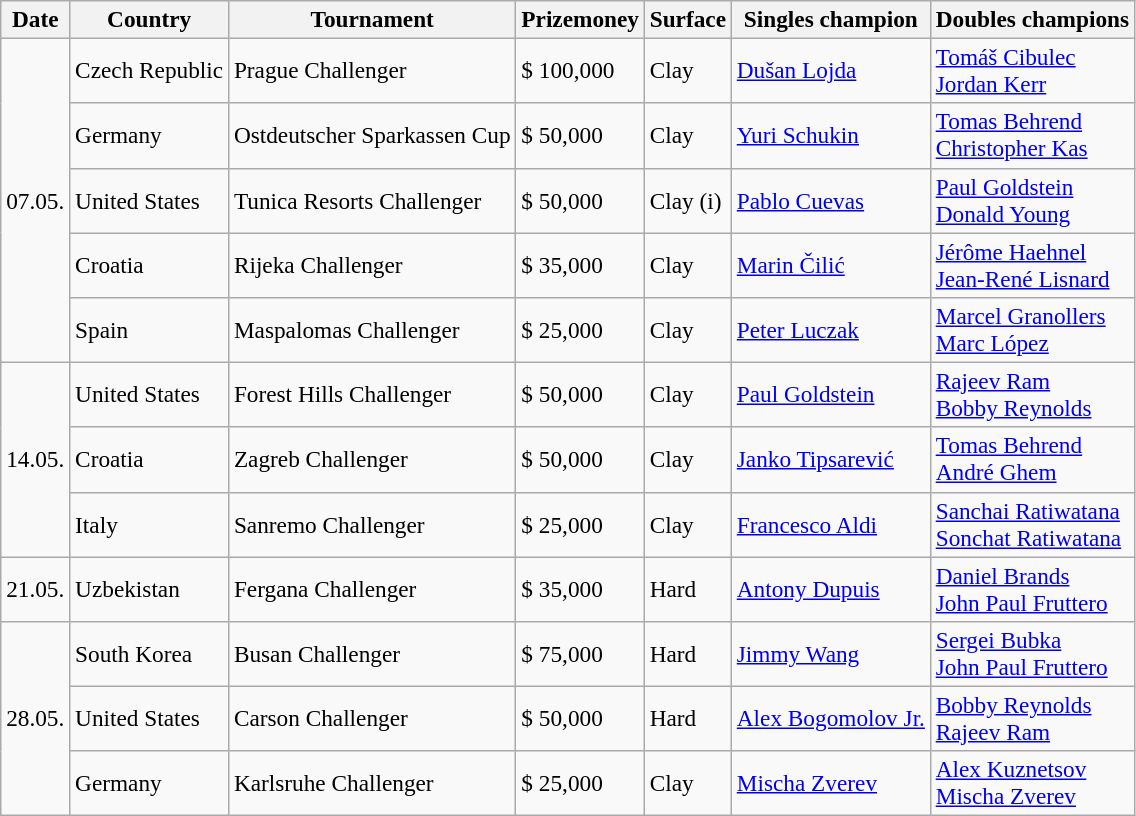<table class="sortable wikitable" style=font-size:97%>
<tr>
<th>Date</th>
<th>Country</th>
<th>Tournament</th>
<th>Prizemoney</th>
<th>Surface</th>
<th>Singles champion</th>
<th>Doubles champions</th>
</tr>
<tr>
<td rowspan="5">07.05.</td>
<td>Czech Republic</td>
<td>Prague Challenger</td>
<td>$ 100,000</td>
<td>Clay</td>
<td> <a href='#'>Dušan Lojda</a></td>
<td> <a href='#'>Tomáš Cibulec</a> <br> <a href='#'>Jordan Kerr</a></td>
</tr>
<tr>
<td>Germany</td>
<td>Ostdeutscher Sparkassen Cup</td>
<td>$ 50,000</td>
<td>Clay</td>
<td> <a href='#'>Yuri Schukin</a></td>
<td> <a href='#'>Tomas Behrend</a><br> <a href='#'>Christopher Kas</a></td>
</tr>
<tr>
<td>United States</td>
<td>Tunica Resorts Challenger</td>
<td>$ 50,000</td>
<td>Clay (i)</td>
<td> <a href='#'>Pablo Cuevas</a></td>
<td> <a href='#'>Paul Goldstein</a><br> <a href='#'>Donald Young</a></td>
</tr>
<tr>
<td>Croatia</td>
<td>Rijeka Challenger</td>
<td>$ 35,000</td>
<td>Clay</td>
<td> <a href='#'>Marin Čilić</a></td>
<td> <a href='#'>Jérôme Haehnel</a><br> <a href='#'>Jean-René Lisnard</a></td>
</tr>
<tr>
<td>Spain</td>
<td>Maspalomas Challenger</td>
<td>$ 25,000</td>
<td>Clay</td>
<td> <a href='#'>Peter Luczak</a></td>
<td> <a href='#'>Marcel Granollers</a><br> <a href='#'>Marc López</a></td>
</tr>
<tr>
<td rowspan="3">14.05.</td>
<td>United States</td>
<td>Forest Hills Challenger</td>
<td>$ 50,000</td>
<td>Clay</td>
<td> <a href='#'>Paul Goldstein</a></td>
<td> <a href='#'>Rajeev Ram</a><br> <a href='#'>Bobby Reynolds</a></td>
</tr>
<tr>
<td>Croatia</td>
<td>Zagreb Challenger</td>
<td>$ 50,000</td>
<td>Clay</td>
<td> <a href='#'>Janko Tipsarević</a></td>
<td> <a href='#'>Tomas Behrend</a><br> <a href='#'>André Ghem</a></td>
</tr>
<tr>
<td>Italy</td>
<td>Sanremo Challenger</td>
<td>$ 25,000</td>
<td>Clay</td>
<td> <a href='#'>Francesco Aldi</a></td>
<td> <a href='#'>Sanchai Ratiwatana</a><br> <a href='#'>Sonchat Ratiwatana</a></td>
</tr>
<tr>
<td>21.05.</td>
<td>Uzbekistan</td>
<td>Fergana Challenger</td>
<td>$ 35,000</td>
<td>Hard</td>
<td> <a href='#'>Antony Dupuis</a></td>
<td> <a href='#'>Daniel Brands</a> <br>  <a href='#'>John Paul Fruttero</a></td>
</tr>
<tr>
<td rowspan="3">28.05.</td>
<td>South Korea</td>
<td>Busan Challenger</td>
<td>$ 75,000</td>
<td>Hard</td>
<td> <a href='#'>Jimmy Wang</a></td>
<td> <a href='#'>Sergei Bubka</a><br> <a href='#'>John Paul Fruttero</a></td>
</tr>
<tr>
<td>United States</td>
<td>Carson Challenger</td>
<td>$ 50,000</td>
<td>Hard</td>
<td> <a href='#'>Alex Bogomolov Jr.</a></td>
<td> <a href='#'>Bobby Reynolds</a><br> <a href='#'>Rajeev Ram</a></td>
</tr>
<tr>
<td>Germany</td>
<td>Karlsruhe Challenger</td>
<td>$ 25,000</td>
<td>Clay</td>
<td> <a href='#'>Mischa Zverev</a></td>
<td> <a href='#'>Alex Kuznetsov</a><br> <a href='#'>Mischa Zverev</a></td>
</tr>
</table>
